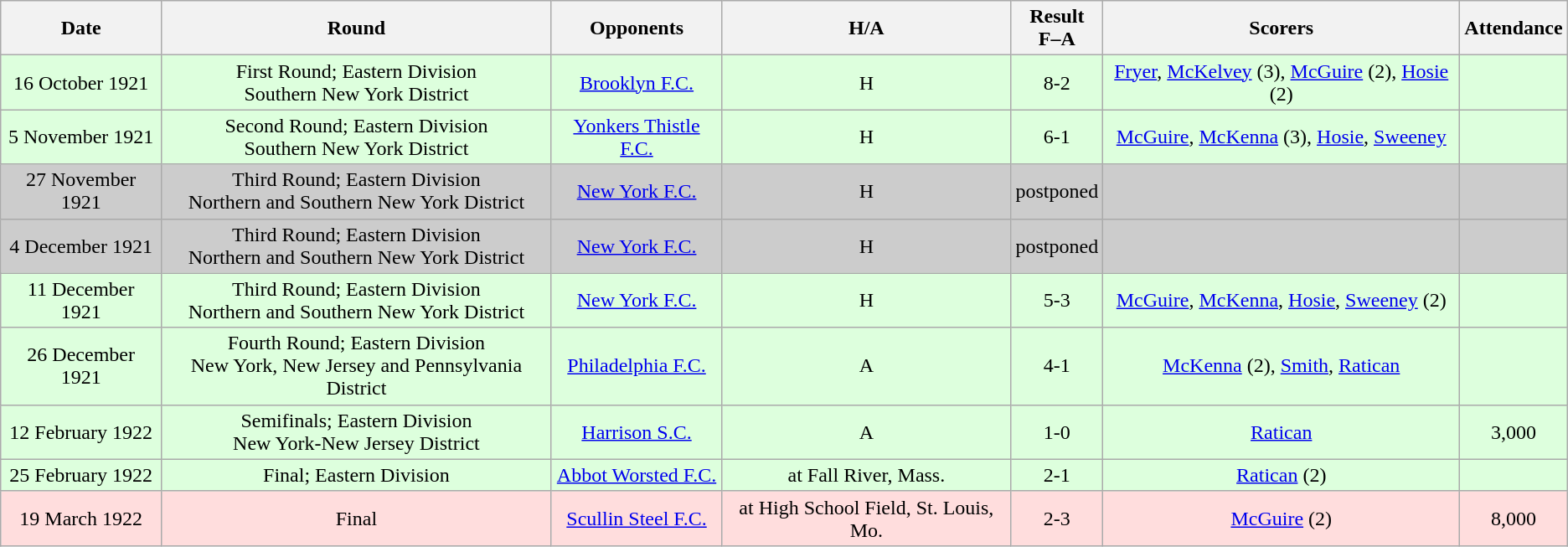<table class="wikitable" style="text-align:center">
<tr>
<th>Date</th>
<th>Round</th>
<th>Opponents</th>
<th>H/A</th>
<th>Result<br>F–A</th>
<th>Scorers</th>
<th>Attendance</th>
</tr>
<tr bgcolor="#ddffdd">
<td>16 October 1921</td>
<td>First Round; Eastern Division<br>Southern New York District</td>
<td><a href='#'>Brooklyn F.C.</a></td>
<td>H</td>
<td>8-2</td>
<td><a href='#'>Fryer</a>, <a href='#'>McKelvey</a> (3), <a href='#'>McGuire</a> (2), <a href='#'>Hosie</a> (2)</td>
<td></td>
</tr>
<tr bgcolor="#ddffdd">
<td>5 November 1921</td>
<td>Second Round; Eastern Division<br>Southern New York District</td>
<td><a href='#'>Yonkers Thistle F.C.</a></td>
<td>H</td>
<td>6-1</td>
<td><a href='#'>McGuire</a>, <a href='#'>McKenna</a> (3), <a href='#'>Hosie</a>, <a href='#'>Sweeney</a></td>
<td></td>
</tr>
<tr bgcolor="#cccccc">
<td>27 November 1921</td>
<td>Third Round; Eastern Division<br>Northern and Southern New York District</td>
<td><a href='#'>New York F.C.</a></td>
<td>H</td>
<td>postponed</td>
<td></td>
<td></td>
</tr>
<tr bgcolor="#cccccc">
<td>4 December 1921</td>
<td>Third Round; Eastern Division<br>Northern and Southern New York District</td>
<td><a href='#'>New York F.C.</a></td>
<td>H</td>
<td>postponed</td>
<td></td>
<td></td>
</tr>
<tr bgcolor="#ddffdd">
<td>11 December 1921</td>
<td>Third Round; Eastern Division<br>Northern and Southern New York District</td>
<td><a href='#'>New York F.C.</a></td>
<td>H</td>
<td>5-3</td>
<td><a href='#'>McGuire</a>, <a href='#'>McKenna</a>, <a href='#'>Hosie</a>, <a href='#'>Sweeney</a> (2)</td>
<td></td>
</tr>
<tr bgcolor="#ddffdd">
<td>26 December 1921</td>
<td>Fourth Round; Eastern Division<br>New York, New Jersey and Pennsylvania District</td>
<td><a href='#'>Philadelphia F.C.</a></td>
<td>A</td>
<td>4-1</td>
<td><a href='#'>McKenna</a> (2), <a href='#'>Smith</a>, <a href='#'>Ratican</a></td>
<td></td>
</tr>
<tr bgcolor="#ddffdd">
<td>12 February 1922</td>
<td>Semifinals; Eastern Division<br>New York-New Jersey District</td>
<td><a href='#'>Harrison S.C.</a></td>
<td>A</td>
<td>1-0</td>
<td><a href='#'>Ratican</a></td>
<td>3,000</td>
</tr>
<tr bgcolor="#ddffdd">
<td>25 February 1922</td>
<td>Final; Eastern Division</td>
<td><a href='#'>Abbot Worsted F.C.</a></td>
<td>at Fall River, Mass.</td>
<td>2-1</td>
<td><a href='#'>Ratican</a> (2)</td>
<td></td>
</tr>
<tr bgcolor="#ffdddd">
<td>19 March 1922</td>
<td>Final</td>
<td><a href='#'>Scullin Steel F.C.</a></td>
<td>at High School Field, St. Louis, Mo.</td>
<td>2-3</td>
<td><a href='#'>McGuire</a> (2)</td>
<td>8,000</td>
</tr>
</table>
